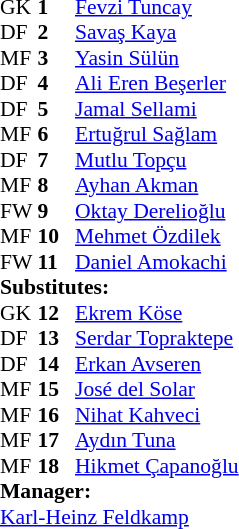<table style="font-size:90%" cellspacing="0" cellpadding="0" align=center'>
<tr>
<th width=25></th>
<th width=25></th>
</tr>
<tr>
<td>GK</td>
<td><strong>1</strong></td>
<td> <a href='#'>Fevzi Tuncay</a></td>
</tr>
<tr>
<td>DF</td>
<td><strong>2</strong></td>
<td> <a href='#'>Savaş Kaya</a></td>
</tr>
<tr>
<td>MF</td>
<td><strong>3</strong></td>
<td> <a href='#'>Yasin Sülün</a></td>
</tr>
<tr>
<td>DF</td>
<td><strong>4</strong></td>
<td> <a href='#'>Ali Eren Beşerler</a></td>
</tr>
<tr>
<td>DF</td>
<td><strong>5</strong></td>
<td> <a href='#'>Jamal Sellami</a></td>
</tr>
<tr>
<td>MF</td>
<td><strong>6</strong></td>
<td> <a href='#'>Ertuğrul Sağlam</a></td>
</tr>
<tr>
<td>DF</td>
<td><strong>7</strong></td>
<td> <a href='#'>Mutlu Topçu</a></td>
</tr>
<tr>
<td>MF</td>
<td><strong>8</strong></td>
<td> <a href='#'>Ayhan Akman</a></td>
<td></td>
<td></td>
</tr>
<tr>
<td>FW</td>
<td><strong>9</strong></td>
<td> <a href='#'>Oktay Derelioğlu</a></td>
<td></td>
<td></td>
</tr>
<tr>
<td>MF</td>
<td><strong>10</strong></td>
<td> <a href='#'>Mehmet Özdilek</a></td>
<td></td>
</tr>
<tr>
<td>FW</td>
<td><strong>11</strong></td>
<td> <a href='#'>Daniel Amokachi</a></td>
<td></td>
<td></td>
</tr>
<tr>
<td colspan=3><strong>Substitutes:</strong></td>
</tr>
<tr>
<td>GK</td>
<td><strong>12</strong></td>
<td> <a href='#'>Ekrem Köse</a></td>
</tr>
<tr>
<td>DF</td>
<td><strong>13</strong></td>
<td> <a href='#'>Serdar Topraktepe</a></td>
<td></td>
<td></td>
</tr>
<tr>
<td>DF</td>
<td><strong>14</strong></td>
<td> <a href='#'>Erkan Avseren</a></td>
</tr>
<tr>
<td>MF</td>
<td><strong>15</strong></td>
<td> <a href='#'>José del Solar</a></td>
<td></td>
<td></td>
</tr>
<tr>
<td>MF</td>
<td><strong>16</strong></td>
<td> <a href='#'>Nihat Kahveci</a></td>
<td></td>
<td></td>
</tr>
<tr>
<td>MF</td>
<td><strong>17</strong></td>
<td> <a href='#'>Aydın Tuna</a></td>
</tr>
<tr>
<td>MF</td>
<td><strong>18</strong></td>
<td> <a href='#'>Hikmet Çapanoğlu</a></td>
<td></td>
<td></td>
</tr>
<tr>
<td colspan=3><strong>Manager:</strong></td>
</tr>
<tr>
<td colspan=4> <a href='#'>Karl-Heinz Feldkamp</a></td>
</tr>
</table>
